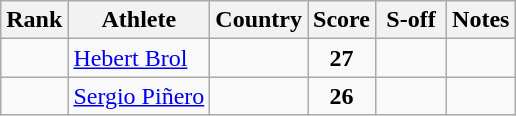<table class="wikitable sortable" style="text-align:center">
<tr>
<th>Rank</th>
<th>Athlete</th>
<th>Country</th>
<th>Score</th>
<th width="40">S-off</th>
<th class="unsortable">Notes</th>
</tr>
<tr>
<td></td>
<td align="left"><a href='#'>Hebert Brol</a></td>
<td align=left></td>
<td><strong>27</strong></td>
<td></td>
<td></td>
</tr>
<tr>
<td></td>
<td align="left"><a href='#'>Sergio Piñero</a></td>
<td align=left></td>
<td><strong>26</strong></td>
<td></td>
<td></td>
</tr>
</table>
